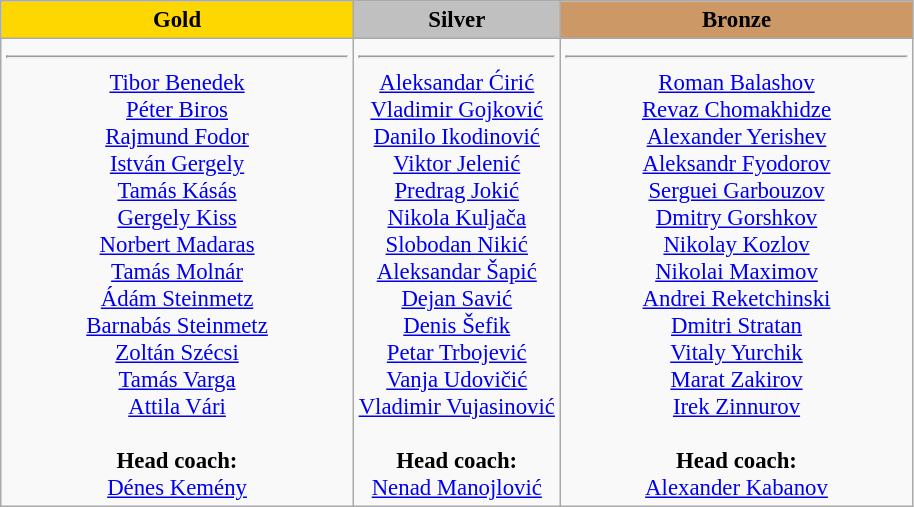<table class="wikitable" style="font-size:95%; text-align:center;">
<tr>
<td style="width: 15em" bgcolor="gold"><strong>Gold</strong></td>
<td style=der"width: 15em" bgcolor="silver"><strong>Silver</strong></td>
<td style="width: 15em" bgcolor="CC9966"><strong>Bronze</strong></td>
</tr>
<tr valign="top">
<td><hr><a href='#'>Tibor Benedek</a><br><a href='#'>Péter Biros</a><br><a href='#'>Rajmund Fodor</a><br><a href='#'>István Gergely</a><br><a href='#'>Tamás Kásás</a><br><a href='#'>Gergely Kiss</a><br><a href='#'>Norbert Madaras</a><br><a href='#'>Tamás Molnár</a><br><a href='#'>Ádám Steinmetz</a><br><a href='#'>Barnabás Steinmetz</a><br><a href='#'>Zoltán Szécsi</a><br><a href='#'>Tamás Varga</a><br><a href='#'>Attila Vári</a><br><br><strong>Head coach:</strong><br><a href='#'>Dénes Kemény</a></td>
<td><hr><a href='#'>Aleksandar Ćirić</a><br><a href='#'>Vladimir Gojković</a><br><a href='#'>Danilo Ikodinović</a><br><a href='#'>Viktor Jelenić</a><br><a href='#'>Predrag Jokić</a><br><a href='#'>Nikola Kuljača</a><br><a href='#'>Slobodan Nikić</a><br><a href='#'>Aleksandar Šapić</a><br><a href='#'>Dejan Savić</a><br><a href='#'>Denis Šefik</a><br><a href='#'>Petar Trbojević</a><br><a href='#'>Vanja Udovičić</a><br><a href='#'>Vladimir Vujasinović</a><br><br><strong>Head coach:</strong><br><a href='#'>Nenad Manojlović</a></td>
<td><hr><a href='#'>Roman Balashov</a><br><a href='#'>Revaz Chomakhidze</a><br><a href='#'>Alexander Yerishev</a><br><a href='#'>Aleksandr Fyodorov</a><br><a href='#'>Serguei Garbouzov</a><br><a href='#'>Dmitry Gorshkov</a><br><a href='#'>Nikolay Kozlov</a><br><a href='#'>Nikolai Maximov</a><br><a href='#'>Andrei Reketchinski</a><br><a href='#'>Dmitri Stratan</a><br><a href='#'>Vitaly Yurchik</a><br><a href='#'>Marat Zakirov</a><br><a href='#'>Irek Zinnurov</a><br><br><strong>Head coach:</strong><br><a href='#'>Alexander Kabanov</a></td>
</tr>
</table>
